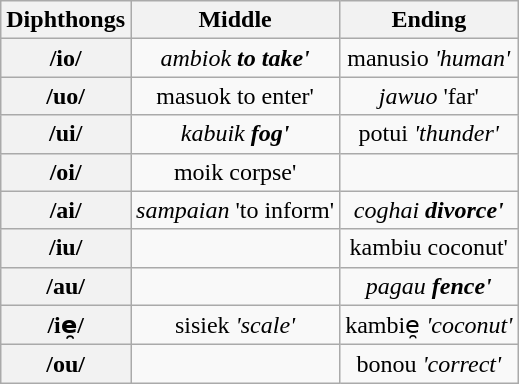<table class="wikitable" style="text-align: center;">
<tr>
<th>Diphthongs</th>
<th>Middle</th>
<th>Ending</th>
</tr>
<tr>
<th>/io/</th>
<td><em>ambiok</em> <em><strong>to take'</td>
<td></em>manusio<em> 'human'</td>
</tr>
<tr>
<th>/uo/</th>
<td></em>masuok<em> </em></strong>to enter'</td>
<td><em>jawuo</em> 'far'</td>
</tr>
<tr>
<th>/ui/</th>
<td><em>kabuik</em> <em><strong>fog'</td>
<td></em>potui<em> 'thunder'</td>
</tr>
<tr>
<th>/oi/</th>
<td></em>moik<em> </em></strong>corpse'</td>
<td></td>
</tr>
<tr>
<th>/ai/</th>
<td><em>sampaian</em> 'to inform'</td>
<td><em>coghai</em> <em><strong>divorce'</td>
</tr>
<tr>
<th>/iu/</th>
<td></td>
<td></em>kambiu<em> </em></strong>coconut'</td>
</tr>
<tr>
<th>/au/</th>
<td></td>
<td><em>pagau</em> <em><strong>fence'</td>
</tr>
<tr>
<th>/ie̯/</th>
<td></em>sisiek<em> 'scale'</td>
<td></em>kambie̯<em> 'coconut'</td>
</tr>
<tr>
<th>/ou/</th>
<td></td>
<td></em>bonou<em> 'correct'</td>
</tr>
</table>
